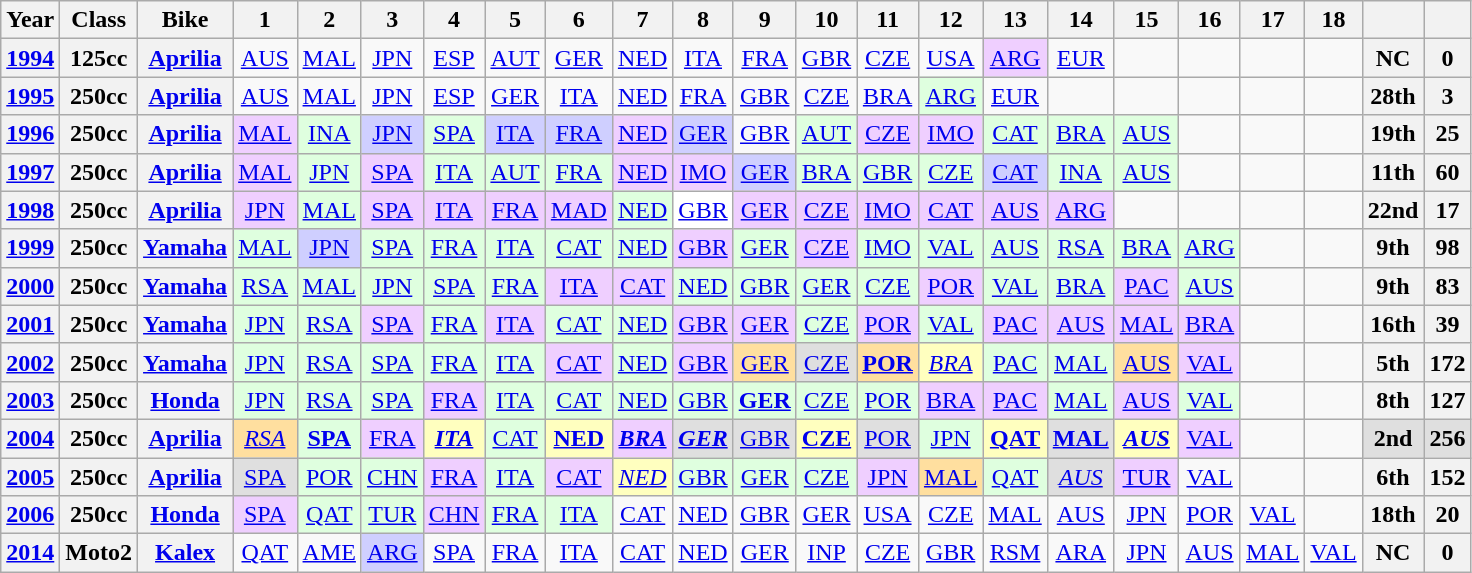<table class="wikitable" style="text-align:center">
<tr>
<th>Year</th>
<th>Class</th>
<th>Bike</th>
<th>1</th>
<th>2</th>
<th>3</th>
<th>4</th>
<th>5</th>
<th>6</th>
<th>7</th>
<th>8</th>
<th>9</th>
<th>10</th>
<th>11</th>
<th>12</th>
<th>13</th>
<th>14</th>
<th>15</th>
<th>16</th>
<th>17</th>
<th>18</th>
<th></th>
<th></th>
</tr>
<tr>
<th><a href='#'>1994</a></th>
<th>125cc</th>
<th><a href='#'>Aprilia</a></th>
<td><a href='#'>AUS</a></td>
<td><a href='#'>MAL</a></td>
<td><a href='#'>JPN</a></td>
<td><a href='#'>ESP</a></td>
<td><a href='#'>AUT</a></td>
<td><a href='#'>GER</a></td>
<td><a href='#'>NED</a></td>
<td><a href='#'>ITA</a></td>
<td><a href='#'>FRA</a></td>
<td><a href='#'>GBR</a></td>
<td><a href='#'>CZE</a></td>
<td><a href='#'>USA</a></td>
<td style="background:#EFCFFF;"><a href='#'>ARG</a><br></td>
<td><a href='#'>EUR</a></td>
<td></td>
<td></td>
<td></td>
<td></td>
<th>NC</th>
<th>0</th>
</tr>
<tr>
<th><a href='#'>1995</a></th>
<th>250cc</th>
<th><a href='#'>Aprilia</a></th>
<td><a href='#'>AUS</a></td>
<td><a href='#'>MAL</a></td>
<td><a href='#'>JPN</a></td>
<td><a href='#'>ESP</a></td>
<td><a href='#'>GER</a></td>
<td><a href='#'>ITA</a></td>
<td><a href='#'>NED</a></td>
<td><a href='#'>FRA</a></td>
<td><a href='#'>GBR</a></td>
<td><a href='#'>CZE</a></td>
<td><a href='#'>BRA</a></td>
<td style="background:#DFFFDF;"><a href='#'>ARG</a><br></td>
<td><a href='#'>EUR</a></td>
<td></td>
<td></td>
<td></td>
<td></td>
<td></td>
<th>28th</th>
<th>3</th>
</tr>
<tr>
<th><a href='#'>1996</a></th>
<th>250cc</th>
<th><a href='#'>Aprilia</a></th>
<td style="background:#EFCFFF;"><a href='#'>MAL</a><br></td>
<td style="background:#DFFFDF;"><a href='#'>INA</a><br></td>
<td style="background:#CFCFFF;"><a href='#'>JPN</a><br></td>
<td style="background:#DFFFDF;"><a href='#'>SPA</a><br></td>
<td style="background:#CFCFFF;"><a href='#'>ITA</a><br></td>
<td style="background:#CFCFFF;"><a href='#'>FRA</a><br></td>
<td style="background:#EFCFFF;"><a href='#'>NED</a><br></td>
<td style="background:#CFCFFF;"><a href='#'>GER</a><br></td>
<td><a href='#'>GBR</a></td>
<td style="background:#DFFFDF;"><a href='#'>AUT</a><br></td>
<td style="background:#EFCFFF;"><a href='#'>CZE</a><br></td>
<td style="background:#EFCFFF;"><a href='#'>IMO</a><br></td>
<td style="background:#DFFFDF;"><a href='#'>CAT</a><br></td>
<td style="background:#DFFFDF;"><a href='#'>BRA</a><br></td>
<td style="background:#DFFFDF;"><a href='#'>AUS</a><br></td>
<td></td>
<td></td>
<td></td>
<th>19th</th>
<th>25</th>
</tr>
<tr>
<th><a href='#'>1997</a></th>
<th>250cc</th>
<th><a href='#'>Aprilia</a></th>
<td style="background:#EFCFFF;"><a href='#'>MAL</a><br></td>
<td style="background:#DFFFDF;"><a href='#'>JPN</a><br></td>
<td style="background:#EFCFFF;"><a href='#'>SPA</a><br></td>
<td style="background:#DFFFDF;"><a href='#'>ITA</a><br></td>
<td style="background:#DFFFDF;"><a href='#'>AUT</a><br></td>
<td style="background:#DFFFDF;"><a href='#'>FRA</a><br></td>
<td style="background:#EFCFFF;"><a href='#'>NED</a><br></td>
<td style="background:#EFCFFF;"><a href='#'>IMO</a><br></td>
<td style="background:#CFCFFF;"><a href='#'>GER</a><br></td>
<td style="background:#DFFFDF;"><a href='#'>BRA</a><br></td>
<td style="background:#DFFFDF;"><a href='#'>GBR</a><br></td>
<td style="background:#DFFFDF;"><a href='#'>CZE</a><br></td>
<td style="background:#CFCFFF;"><a href='#'>CAT</a><br></td>
<td style="background:#DFFFDF;"><a href='#'>INA</a><br></td>
<td style="background:#DFFFDF;"><a href='#'>AUS</a><br></td>
<td></td>
<td></td>
<td></td>
<th>11th</th>
<th>60</th>
</tr>
<tr>
<th><a href='#'>1998</a></th>
<th>250cc</th>
<th><a href='#'>Aprilia</a></th>
<td style="background:#EFCFFF;"><a href='#'>JPN</a><br></td>
<td style="background:#DFFFDF;"><a href='#'>MAL</a><br></td>
<td style="background:#EFCFFF;"><a href='#'>SPA</a><br></td>
<td style="background:#EFCFFF;"><a href='#'>ITA</a><br></td>
<td style="background:#EFCFFF;"><a href='#'>FRA</a><br></td>
<td style="background:#EFCFFF;"><a href='#'>MAD</a><br></td>
<td style="background:#DFFFDF;"><a href='#'>NED</a><br></td>
<td style="background:#ffffff;"><a href='#'>GBR</a><br></td>
<td style="background:#EFCFFF;"><a href='#'>GER</a><br></td>
<td style="background:#EFCFFF;"><a href='#'>CZE</a><br></td>
<td style="background:#EFCFFF;"><a href='#'>IMO</a><br></td>
<td style="background:#EFCFFF;"><a href='#'>CAT</a><br></td>
<td style="background:#EFCFFF;"><a href='#'>AUS</a><br></td>
<td style="background:#EFCFFF;"><a href='#'>ARG</a><br></td>
<td></td>
<td></td>
<td></td>
<td></td>
<th>22nd</th>
<th>17</th>
</tr>
<tr>
<th><a href='#'>1999</a></th>
<th>250cc</th>
<th><a href='#'>Yamaha</a></th>
<td style="background:#DFFFDF;"><a href='#'>MAL</a><br></td>
<td style="background:#CFCFFF;"><a href='#'>JPN</a><br></td>
<td style="background:#DFFFDF;"><a href='#'>SPA</a><br></td>
<td style="background:#DFFFDF;"><a href='#'>FRA</a><br></td>
<td style="background:#DFFFDF;"><a href='#'>ITA</a><br></td>
<td style="background:#DFFFDF;"><a href='#'>CAT</a><br></td>
<td style="background:#DFFFDF;"><a href='#'>NED</a><br></td>
<td style="background:#EFCFFF;"><a href='#'>GBR</a><br></td>
<td style="background:#DFFFDF;"><a href='#'>GER</a><br></td>
<td style="background:#EFCFFF;"><a href='#'>CZE</a><br></td>
<td style="background:#DFFFDF;"><a href='#'>IMO</a><br></td>
<td style="background:#DFFFDF;"><a href='#'>VAL</a><br></td>
<td style="background:#DFFFDF;"><a href='#'>AUS</a><br></td>
<td style="background:#DFFFDF;"><a href='#'>RSA</a><br></td>
<td style="background:#DFFFDF;"><a href='#'>BRA</a><br></td>
<td style="background:#DFFFDF;"><a href='#'>ARG</a><br></td>
<td></td>
<td></td>
<th>9th</th>
<th>98</th>
</tr>
<tr>
<th><a href='#'>2000</a></th>
<th>250cc</th>
<th><a href='#'>Yamaha</a></th>
<td style="background:#DFFFDF;"><a href='#'>RSA</a><br></td>
<td style="background:#DFFFDF;"><a href='#'>MAL</a><br></td>
<td style="background:#DFFFDF;"><a href='#'>JPN</a><br></td>
<td style="background:#DFFFDF;"><a href='#'>SPA</a><br></td>
<td style="background:#DFFFDF;"><a href='#'>FRA</a><br></td>
<td style="background:#EFCFFF;"><a href='#'>ITA</a><br></td>
<td style="background:#EFCFFF;"><a href='#'>CAT</a><br></td>
<td style="background:#DFFFDF;"><a href='#'>NED</a><br></td>
<td style="background:#DFFFDF;"><a href='#'>GBR</a><br></td>
<td style="background:#DFFFDF;"><a href='#'>GER</a><br></td>
<td style="background:#DFFFDF;"><a href='#'>CZE</a><br></td>
<td style="background:#EFCFFF;"><a href='#'>POR</a><br></td>
<td style="background:#DFFFDF;"><a href='#'>VAL</a><br></td>
<td style="background:#DFFFDF;"><a href='#'>BRA</a><br></td>
<td style="background:#EFCFFF;"><a href='#'>PAC</a><br></td>
<td style="background:#DFFFDF;"><a href='#'>AUS</a><br></td>
<td></td>
<td></td>
<th>9th</th>
<th>83</th>
</tr>
<tr>
<th><a href='#'>2001</a></th>
<th>250cc</th>
<th><a href='#'>Yamaha</a></th>
<td style="background:#DFFFDF;"><a href='#'>JPN</a><br></td>
<td style="background:#DFFFDF;"><a href='#'>RSA</a><br></td>
<td style="background:#EFCFFF;"><a href='#'>SPA</a><br></td>
<td style="background:#DFFFDF;"><a href='#'>FRA</a><br></td>
<td style="background:#EFCFFF;"><a href='#'>ITA</a><br></td>
<td style="background:#DFFFDF;"><a href='#'>CAT</a><br></td>
<td style="background:#DFFFDF;"><a href='#'>NED</a><br></td>
<td style="background:#EFCFFF;"><a href='#'>GBR</a><br></td>
<td style="background:#EFCFFF;"><a href='#'>GER</a><br></td>
<td style="background:#DFFFDF;"><a href='#'>CZE</a><br></td>
<td style="background:#EFCFFF;"><a href='#'>POR</a><br></td>
<td style="background:#DFFFDF;"><a href='#'>VAL</a><br></td>
<td style="background:#EFCFFF;"><a href='#'>PAC</a><br></td>
<td style="background:#EFCFFF;"><a href='#'>AUS</a><br></td>
<td style="background:#EFCFFF;"><a href='#'>MAL</a><br></td>
<td style="background:#EFCFFF;"><a href='#'>BRA</a><br></td>
<td></td>
<td></td>
<th>16th</th>
<th>39</th>
</tr>
<tr>
<th><a href='#'>2002</a></th>
<th>250cc</th>
<th><a href='#'>Yamaha</a></th>
<td style="background:#DFFFDF;"><a href='#'>JPN</a><br></td>
<td style="background:#DFFFDF;"><a href='#'>RSA</a><br></td>
<td style="background:#DFFFDF;"><a href='#'>SPA</a><br></td>
<td style="background:#DFFFDF;"><a href='#'>FRA</a><br></td>
<td style="background:#DFFFDF;"><a href='#'>ITA</a><br></td>
<td style="background:#EFCFFF;"><a href='#'>CAT</a><br></td>
<td style="background:#DFFFDF;"><a href='#'>NED</a><br></td>
<td style="background:#EFCFFF;"><a href='#'>GBR</a><br></td>
<td style="background:#FFDF9F;"><a href='#'>GER</a><br></td>
<td style="background:#DFDFDF;"><a href='#'>CZE</a><br></td>
<td style="background:#FFDF9F;"><strong><a href='#'>POR</a></strong><br></td>
<td style="background:#FFFFBF;"><em><a href='#'>BRA</a></em><br></td>
<td style="background:#DFFFDF;"><a href='#'>PAC</a><br></td>
<td style="background:#DFFFDF;"><a href='#'>MAL</a><br></td>
<td style="background:#FFDF9F;"><a href='#'>AUS</a><br></td>
<td style="background:#EFCFFF;"><a href='#'>VAL</a><br></td>
<td></td>
<td></td>
<th>5th</th>
<th>172</th>
</tr>
<tr>
<th><a href='#'>2003</a></th>
<th>250cc</th>
<th><a href='#'>Honda</a></th>
<td style="background:#DFFFDF;"><a href='#'>JPN</a> <br></td>
<td style="background:#DFFFDF;"><a href='#'>RSA</a> <br></td>
<td style="background:#DFFFDF;"><a href='#'>SPA</a> <br></td>
<td style="background:#EFCFFF;"><a href='#'>FRA</a> <br></td>
<td style="background:#DFFFDF;"><a href='#'>ITA</a> <br></td>
<td style="background:#DFFFDF;"><a href='#'>CAT</a> <br></td>
<td style="background:#DFFFDF;"><a href='#'>NED</a> <br></td>
<td style="background:#DFFFDF;"><a href='#'>GBR</a> <br></td>
<td style="background:#DFFFDF;"><strong><a href='#'>GER</a></strong> <br></td>
<td style="background:#DFFFDF;"><a href='#'>CZE</a> <br></td>
<td style="background:#DFFFDF;"><a href='#'>POR</a> <br></td>
<td style="background:#EFCFFF;"><a href='#'>BRA</a> <br></td>
<td style="background:#EFCFFF;"><a href='#'>PAC</a> <br></td>
<td style="background:#DFFFDF;"><a href='#'>MAL</a> <br></td>
<td style="background:#EFCFFF;"><a href='#'>AUS</a> <br></td>
<td style="background:#DFFFDF;"><a href='#'>VAL</a> <br></td>
<td></td>
<td></td>
<th>8th</th>
<th>127</th>
</tr>
<tr>
<th><a href='#'>2004</a></th>
<th>250cc</th>
<th><a href='#'>Aprilia</a></th>
<td style="background:#FFDF9F;"><em><a href='#'>RSA</a></em> <br></td>
<td style="background:#DFFFDF;"><strong><a href='#'>SPA</a></strong> <br></td>
<td style="background:#EFCFFF;"><a href='#'>FRA</a> <br></td>
<td style="background:#FFFFBF;"><strong><em><a href='#'>ITA</a></em></strong> <br></td>
<td style="background:#DFFFDF;"><a href='#'>CAT</a> <br></td>
<td style="background:#FFFFBF;"><strong><a href='#'>NED</a></strong> <br></td>
<td style="background:#EFCFFF;"><strong><em><a href='#'>BRA</a></em></strong> <br></td>
<td style="background:#DFDFDF;"><strong><em><a href='#'>GER</a></em></strong> <br></td>
<td style="background:#DFDFDF;"><a href='#'>GBR</a> <br></td>
<td style="background:#FFFFBF;"><strong><a href='#'>CZE</a></strong> <br></td>
<td style="background:#DFDFDF;"><a href='#'>POR</a> <br></td>
<td style="background:#DFFFDF;"><a href='#'>JPN</a> <br></td>
<td style="background:#FFFFBF;"><strong><a href='#'>QAT</a></strong> <br></td>
<td style="background:#DFDFDF;"><strong><a href='#'>MAL</a></strong> <br></td>
<td style="background:#FFFFBF;"><strong><em><a href='#'>AUS</a></em></strong> <br></td>
<td style="background:#EFCFFF;"><a href='#'>VAL</a> <br></td>
<td></td>
<td></td>
<td style="background:#dfdfdf;"><strong>2nd</strong></td>
<td style="background:#dfdfdf;"><strong>256</strong></td>
</tr>
<tr>
<th><a href='#'>2005</a></th>
<th>250cc</th>
<th><a href='#'>Aprilia</a></th>
<td style="background:#DFDFDF;"><a href='#'>SPA</a> <br></td>
<td style="background:#DFFFDF;"><a href='#'>POR</a> <br></td>
<td style="background:#DFFFDF;"><a href='#'>CHN</a> <br></td>
<td style="background:#EFCFFF;"><a href='#'>FRA</a> <br></td>
<td style="background:#DFFFDF;"><a href='#'>ITA</a> <br></td>
<td style="background:#EFCFFF;"><a href='#'>CAT</a> <br></td>
<td style="background:#FFFFBF;"><em><a href='#'>NED</a></em> <br></td>
<td style="background:#DFFFDF;"><a href='#'>GBR</a> <br></td>
<td style="background:#DFFFDF;"><a href='#'>GER</a> <br></td>
<td style="background:#DFFFDF;"><a href='#'>CZE</a> <br></td>
<td style="background:#EFCFFF;"><a href='#'>JPN</a> <br></td>
<td style="background:#FFDF9F;"><a href='#'>MAL</a> <br></td>
<td style="background:#DFFFDF;"><a href='#'>QAT</a> <br></td>
<td style="background:#DFDFDF;"><em><a href='#'>AUS</a></em> <br></td>
<td style="background:#EFCFFF;"><a href='#'>TUR</a> <br></td>
<td><a href='#'>VAL</a></td>
<td></td>
<td></td>
<th>6th</th>
<th>152</th>
</tr>
<tr>
<th><a href='#'>2006</a></th>
<th>250cc</th>
<th><a href='#'>Honda</a></th>
<td style="background:#EFCFFF;"><a href='#'>SPA</a> <br></td>
<td style="background:#DFFFDF;"><a href='#'>QAT</a> <br></td>
<td style="background:#DFFFDF;"><a href='#'>TUR</a> <br></td>
<td style="background:#EFCFFF;"><a href='#'>CHN</a> <br></td>
<td style="background:#DFFFDF;"><a href='#'>FRA</a> <br></td>
<td style="background:#DFFFDF;"><a href='#'>ITA</a> <br></td>
<td><a href='#'>CAT</a></td>
<td><a href='#'>NED</a></td>
<td><a href='#'>GBR</a></td>
<td><a href='#'>GER</a></td>
<td><a href='#'>USA</a></td>
<td><a href='#'>CZE</a></td>
<td><a href='#'>MAL</a></td>
<td><a href='#'>AUS</a></td>
<td><a href='#'>JPN</a></td>
<td><a href='#'>POR</a></td>
<td><a href='#'>VAL</a></td>
<td></td>
<th>18th</th>
<th>20</th>
</tr>
<tr>
<th align="left"><a href='#'>2014</a></th>
<th align="left">Moto2</th>
<th align="left"><a href='#'>Kalex</a></th>
<td><a href='#'>QAT</a></td>
<td><a href='#'>AME</a></td>
<td style="background:#cfcfff;"><a href='#'>ARG</a><br></td>
<td><a href='#'>SPA</a></td>
<td><a href='#'>FRA</a></td>
<td><a href='#'>ITA</a></td>
<td><a href='#'>CAT</a></td>
<td><a href='#'>NED</a></td>
<td><a href='#'>GER</a></td>
<td><a href='#'>INP</a></td>
<td><a href='#'>CZE</a></td>
<td><a href='#'>GBR</a></td>
<td><a href='#'>RSM</a></td>
<td><a href='#'>ARA</a></td>
<td><a href='#'>JPN</a></td>
<td><a href='#'>AUS</a></td>
<td><a href='#'>MAL</a></td>
<td><a href='#'>VAL</a></td>
<th>NC</th>
<th>0</th>
</tr>
</table>
